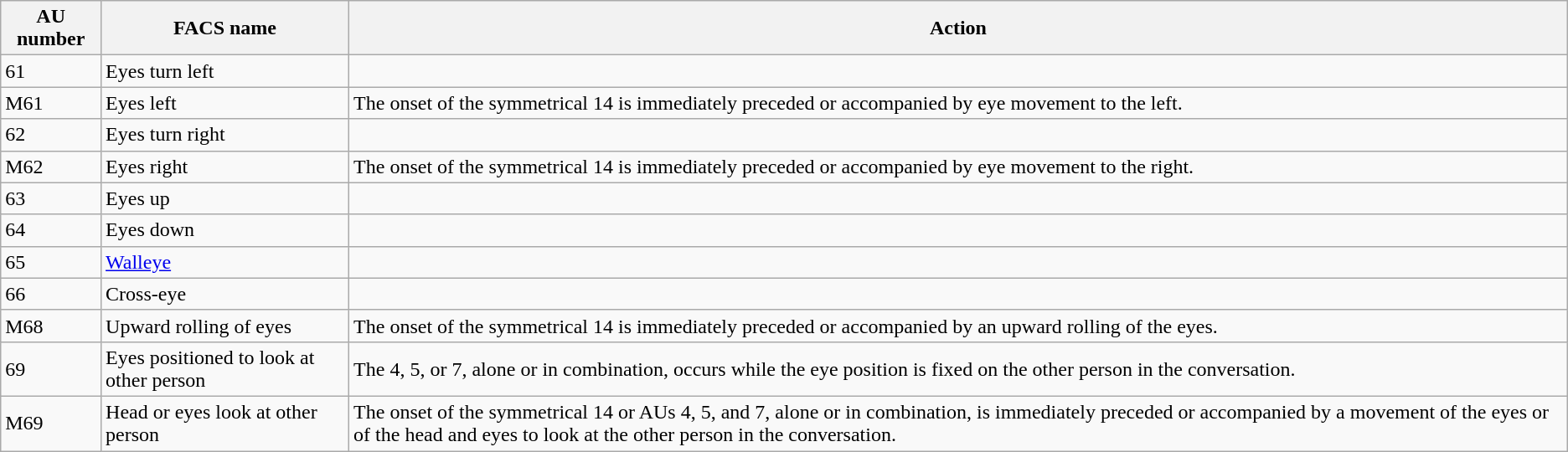<table class="wikitable sortable">
<tr>
<th>AU number</th>
<th>FACS name</th>
<th>Action</th>
</tr>
<tr>
<td>61</td>
<td>Eyes turn left</td>
<td></td>
</tr>
<tr>
<td>M61</td>
<td>Eyes left</td>
<td>The onset of the symmetrical 14 is immediately preceded or accompanied by eye movement to the left.</td>
</tr>
<tr>
<td>62</td>
<td>Eyes turn right</td>
<td></td>
</tr>
<tr>
<td>M62</td>
<td>Eyes right</td>
<td>The onset of the symmetrical 14 is immediately preceded or accompanied by eye movement to the right.</td>
</tr>
<tr>
<td>63</td>
<td>Eyes up</td>
<td></td>
</tr>
<tr>
<td>64</td>
<td>Eyes down</td>
<td></td>
</tr>
<tr>
<td>65</td>
<td><a href='#'>Walleye</a></td>
<td></td>
</tr>
<tr>
<td>66</td>
<td>Cross-eye</td>
<td></td>
</tr>
<tr>
<td>M68</td>
<td>Upward rolling of eyes</td>
<td>The onset of the symmetrical 14 is immediately preceded or accompanied by an upward rolling of the eyes.</td>
</tr>
<tr>
<td>69</td>
<td>Eyes positioned to look at other person</td>
<td>The 4, 5, or 7, alone or in combination, occurs while the eye position is fixed on the other person in the conversation.</td>
</tr>
<tr>
<td>M69</td>
<td>Head or eyes look at other person</td>
<td>The onset of the symmetrical 14 or AUs 4, 5, and 7, alone or in combination, is immediately preceded or accompanied by a movement of the eyes or of the head and eyes to look at the other person in the conversation.</td>
</tr>
</table>
